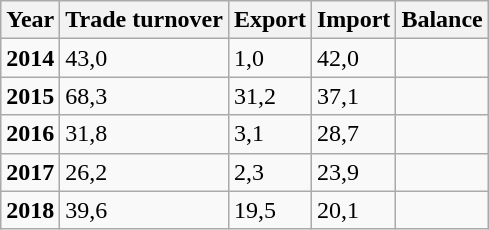<table class="wikitable">
<tr>
<th>Year</th>
<th>Trade turnover</th>
<th>Export</th>
<th>Import</th>
<th>Balance</th>
</tr>
<tr>
<td><strong>2014</strong></td>
<td>43,0</td>
<td>1,0</td>
<td>42,0</td>
<td></td>
</tr>
<tr>
<td><strong>2015</strong></td>
<td>68,3</td>
<td>31,2</td>
<td>37,1</td>
<td></td>
</tr>
<tr>
<td><strong>2016</strong></td>
<td>31,8</td>
<td>3,1</td>
<td>28,7</td>
<td></td>
</tr>
<tr>
<td><strong>2017</strong></td>
<td>26,2</td>
<td>2,3</td>
<td>23,9</td>
<td></td>
</tr>
<tr>
<td><strong>2018</strong></td>
<td>39,6</td>
<td>19,5</td>
<td>20,1</td>
<td></td>
</tr>
</table>
